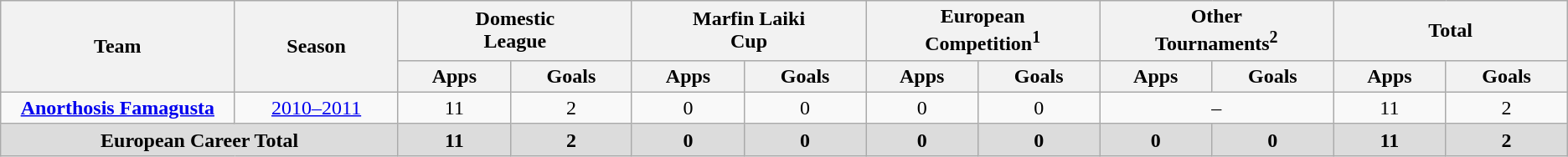<table class="wikitable" style="text-align:center; width=75%;">
<tr>
<th rowspan=2 width=10%><strong>Team</strong></th>
<th rowspan=2 width=7%><strong>Season</strong></th>
<th colspan=2 width=10%>Domestic<br>League</th>
<th colspan=2 width=10%>Marfin Laiki<br>Cup</th>
<th colspan=2 width=10%>European<br>Competition<sup>1</sup></th>
<th colspan=2 width=10%>Other<br>Tournaments<sup>2</sup></th>
<th colspan=2 width=10%>Total</th>
</tr>
<tr>
<th><strong>Apps</strong></th>
<th><strong>Goals</strong></th>
<th><strong>Apps</strong></th>
<th><strong>Goals</strong></th>
<th><strong>Apps</strong></th>
<th><strong>Goals</strong></th>
<th><strong>Apps</strong></th>
<th><strong>Goals</strong></th>
<th><strong>Apps</strong></th>
<th><strong>Goals</strong></th>
</tr>
<tr>
<td rowspan=1><strong><a href='#'>Anorthosis Famagusta</a></strong></td>
<td><a href='#'>2010–2011</a></td>
<td>11</td>
<td>2</td>
<td>0</td>
<td>0</td>
<td>0</td>
<td>0</td>
<td colspan="2">–</td>
<td>11</td>
<td>2</td>
</tr>
<tr>
<th style="background: #DCDCDC" colspan=2>European Career Total</th>
<th style="background: #DCDCDC"><strong>11</strong></th>
<th style="background: #DCDCDC"><strong>2</strong></th>
<th style="background: #DCDCDC"><strong>0</strong></th>
<th style="background: #DCDCDC"><strong>0</strong></th>
<th style="background: #DCDCDC"><strong>0</strong></th>
<th style="background: #DCDCDC"><strong>0</strong></th>
<th style="background: #DCDCDC"><strong>0</strong></th>
<th style="background: #DCDCDC"><strong>0</strong></th>
<th style="background: #DCDCDC"><strong>11</strong></th>
<th style="background: #DCDCDC"><strong>2</strong></th>
</tr>
</table>
